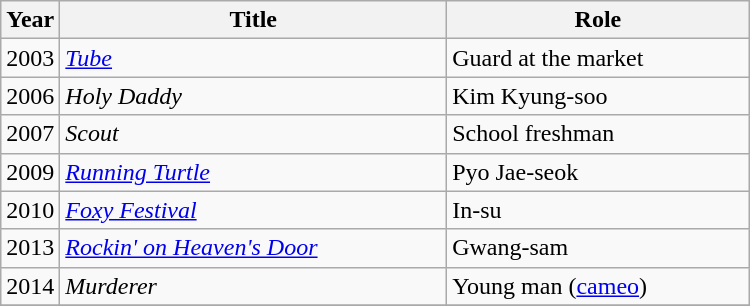<table class="wikitable" style="width:500px">
<tr>
<th width=10>Year</th>
<th>Title</th>
<th>Role</th>
</tr>
<tr>
<td>2003</td>
<td><em><a href='#'>Tube</a></em></td>
<td>Guard at the market</td>
</tr>
<tr>
<td>2006</td>
<td><em>Holy Daddy</em></td>
<td>Kim Kyung-soo</td>
</tr>
<tr>
<td>2007</td>
<td><em>Scout</em></td>
<td>School freshman</td>
</tr>
<tr>
<td>2009</td>
<td><em><a href='#'>Running Turtle</a></em></td>
<td>Pyo Jae-seok</td>
</tr>
<tr>
<td>2010</td>
<td><em><a href='#'>Foxy Festival</a></em></td>
<td>In-su</td>
</tr>
<tr>
<td>2013</td>
<td><em><a href='#'>Rockin' on Heaven's Door</a></em></td>
<td>Gwang-sam</td>
</tr>
<tr>
<td>2014</td>
<td><em>Murderer</em></td>
<td>Young man (<a href='#'>cameo</a>)</td>
</tr>
<tr>
</tr>
</table>
